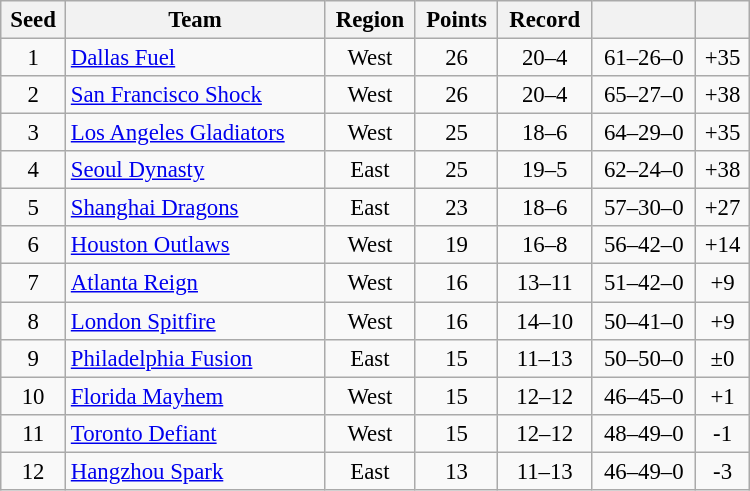<table class="wikitable" style="font-size:95%; text-align:center; width:500px; ">
<tr>
<th>Seed</th>
<th>Team</th>
<th>Region</th>
<th>Points</th>
<th>Record</th>
<th></th>
<th></th>
</tr>
<tr>
<td>1</td>
<td align=left><a href='#'>Dallas Fuel</a></td>
<td>West</td>
<td>26</td>
<td>20–4</td>
<td>61–26–0</td>
<td>+35</td>
</tr>
<tr>
<td>2</td>
<td align=left><a href='#'>San Francisco Shock</a></td>
<td>West</td>
<td>26</td>
<td>20–4</td>
<td>65–27–0</td>
<td>+38</td>
</tr>
<tr>
<td>3</td>
<td align=left><a href='#'>Los Angeles Gladiators</a></td>
<td>West</td>
<td>25</td>
<td>18–6</td>
<td>64–29–0</td>
<td>+35</td>
</tr>
<tr>
<td>4</td>
<td align=left><a href='#'>Seoul Dynasty</a></td>
<td>East</td>
<td>25</td>
<td>19–5</td>
<td>62–24–0</td>
<td>+38</td>
</tr>
<tr>
<td>5</td>
<td align=left><a href='#'>Shanghai Dragons</a></td>
<td>East</td>
<td>23</td>
<td>18–6</td>
<td>57–30–0</td>
<td>+27</td>
</tr>
<tr>
<td>6</td>
<td align=left><a href='#'>Houston Outlaws</a></td>
<td>West</td>
<td>19</td>
<td>16–8</td>
<td>56–42–0</td>
<td>+14</td>
</tr>
<tr>
<td>7</td>
<td align=left><a href='#'>Atlanta Reign</a></td>
<td>West</td>
<td>16</td>
<td>13–11</td>
<td>51–42–0</td>
<td>+9</td>
</tr>
<tr>
<td>8</td>
<td align=left><a href='#'>London Spitfire</a></td>
<td>West</td>
<td>16</td>
<td>14–10</td>
<td>50–41–0</td>
<td>+9</td>
</tr>
<tr>
<td>9</td>
<td align=left><a href='#'>Philadelphia Fusion</a></td>
<td>East</td>
<td>15</td>
<td>11–13</td>
<td>50–50–0</td>
<td>±0</td>
</tr>
<tr>
<td>10</td>
<td align=left><a href='#'>Florida Mayhem</a></td>
<td>West</td>
<td>15</td>
<td>12–12</td>
<td>46–45–0</td>
<td>+1</td>
</tr>
<tr>
<td>11</td>
<td align=left><a href='#'>Toronto Defiant</a></td>
<td>West</td>
<td>15</td>
<td>12–12</td>
<td>48–49–0</td>
<td>-1</td>
</tr>
<tr>
<td>12</td>
<td align=left><a href='#'>Hangzhou Spark</a></td>
<td>East</td>
<td>13</td>
<td>11–13</td>
<td>46–49–0</td>
<td>-3</td>
</tr>
</table>
